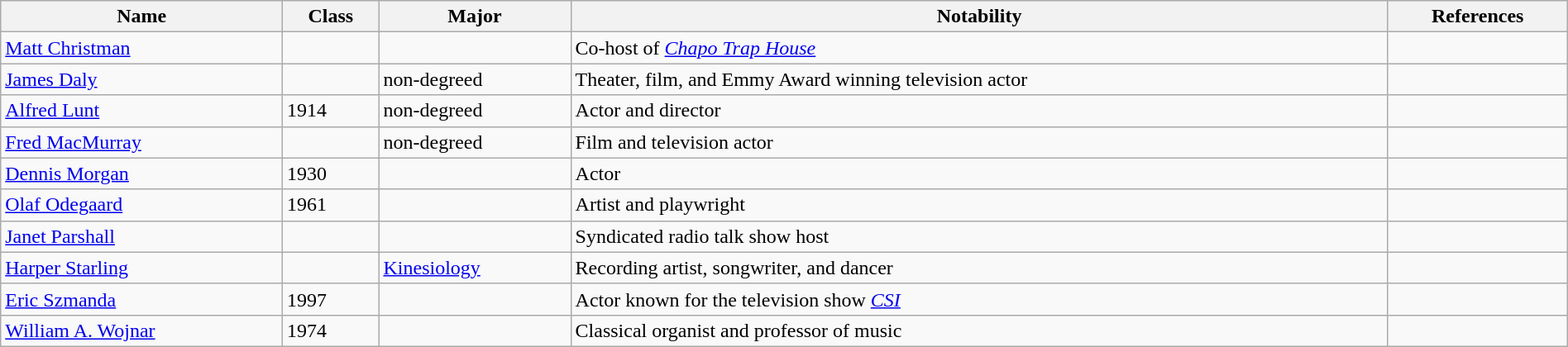<table class="wikitable sortable" style="width:100%;">
<tr>
<th>Name</th>
<th>Class</th>
<th>Major</th>
<th>Notability</th>
<th>References</th>
</tr>
<tr>
<td><a href='#'>Matt Christman</a></td>
<td></td>
<td></td>
<td>Co-host of <em><a href='#'>Chapo Trap House</a></em></td>
<td></td>
</tr>
<tr>
<td><a href='#'>James Daly</a></td>
<td></td>
<td>non-degreed</td>
<td>Theater, film, and Emmy Award winning television actor</td>
<td></td>
</tr>
<tr>
<td><a href='#'>Alfred Lunt</a></td>
<td>1914</td>
<td>non-degreed</td>
<td>Actor and director</td>
<td></td>
</tr>
<tr>
<td><a href='#'>Fred MacMurray</a></td>
<td></td>
<td>non-degreed</td>
<td>Film and television actor</td>
<td></td>
</tr>
<tr>
<td><a href='#'>Dennis Morgan</a></td>
<td>1930</td>
<td></td>
<td>Actor</td>
<td></td>
</tr>
<tr>
<td><a href='#'>Olaf Odegaard</a></td>
<td>1961</td>
<td></td>
<td>Artist and playwright</td>
<td></td>
</tr>
<tr>
<td><a href='#'>Janet Parshall</a></td>
<td></td>
<td></td>
<td>Syndicated radio talk show host</td>
<td></td>
</tr>
<tr>
<td><a href='#'>Harper Starling</a></td>
<td></td>
<td><a href='#'>Kinesiology</a></td>
<td>Recording artist, songwriter, and dancer</td>
<td></td>
</tr>
<tr>
<td><a href='#'>Eric Szmanda</a></td>
<td>1997</td>
<td></td>
<td>Actor known for the television show <em><a href='#'>CSI</a></em></td>
<td></td>
</tr>
<tr>
<td><a href='#'>William A. Wojnar</a></td>
<td>1974</td>
<td></td>
<td>Classical organist and professor of music</td>
<td></td>
</tr>
</table>
